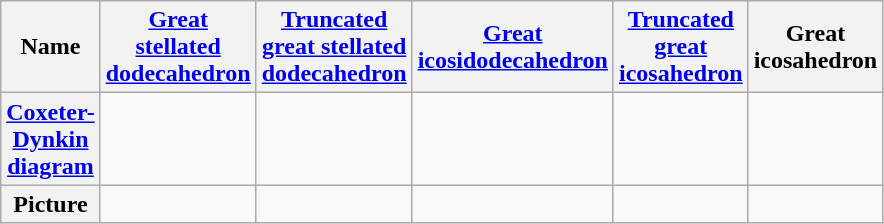<table class="wikitable" width=500>
<tr>
<th>Name</th>
<th><a href='#'>Great<br>stellated<br>dodecahedron</a></th>
<th><a href='#'>Truncated great stellated dodecahedron</a></th>
<th><a href='#'>Great<br>icosidodecahedron</a></th>
<th><a href='#'>Truncated<br>great<br>icosahedron</a></th>
<th>Great<br>icosahedron</th>
</tr>
<tr align=center>
<th><a href='#'>Coxeter-Dynkin<br>diagram</a></th>
<td></td>
<td></td>
<td></td>
<td></td>
<td></td>
</tr>
<tr>
<th>Picture</th>
<td></td>
<td></td>
<td></td>
<td></td>
<td></td>
</tr>
</table>
